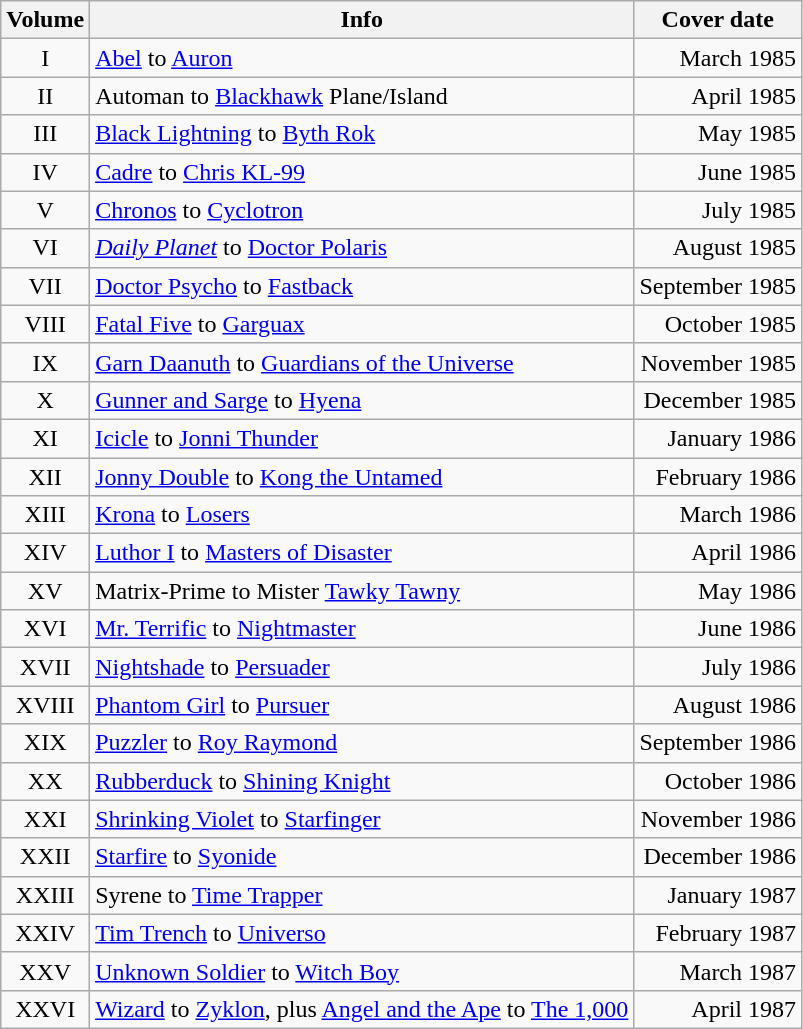<table class="wikitable">
<tr>
<th>Volume</th>
<th>Info</th>
<th>Cover date</th>
</tr>
<tr style="text-align:center;">
<td>I</td>
<td align="left"><a href='#'>Abel</a> to <a href='#'>Auron</a></td>
<td align="right">March 1985</td>
</tr>
<tr style="text-align:center;">
<td>II</td>
<td align="left">Automan to <a href='#'>Blackhawk</a> Plane/Island</td>
<td align="right">April 1985</td>
</tr>
<tr style="text-align:center;">
<td>III</td>
<td align="left"><a href='#'>Black Lightning</a> to <a href='#'>Byth Rok</a></td>
<td align="right">May 1985</td>
</tr>
<tr style="text-align:center;">
<td>IV</td>
<td align="left"><a href='#'>Cadre</a> to <a href='#'>Chris KL-99</a></td>
<td align="right">June 1985</td>
</tr>
<tr style="text-align:center;">
<td>V</td>
<td align="left"><a href='#'>Chronos</a> to <a href='#'>Cyclotron</a></td>
<td align="right">July 1985</td>
</tr>
<tr style="text-align:center;">
<td>VI</td>
<td align="left"><em><a href='#'>Daily Planet</a></em> to <a href='#'>Doctor Polaris</a></td>
<td align="right">August 1985</td>
</tr>
<tr style="text-align:center;">
<td>VII</td>
<td align="left"><a href='#'>Doctor Psycho</a> to <a href='#'>Fastback</a></td>
<td align="right">September 1985</td>
</tr>
<tr style="text-align:center;">
<td>VIII</td>
<td align="left"><a href='#'>Fatal Five</a> to <a href='#'>Garguax</a></td>
<td align="right">October 1985</td>
</tr>
<tr style="text-align:center;">
<td>IX</td>
<td align="left"><a href='#'>Garn Daanuth</a> to <a href='#'>Guardians of the Universe</a></td>
<td align="right">November 1985</td>
</tr>
<tr style="text-align:center;">
<td>X</td>
<td align="left"><a href='#'>Gunner and Sarge</a> to <a href='#'>Hyena</a></td>
<td align="right">December 1985</td>
</tr>
<tr style="text-align:center;">
<td>XI</td>
<td align="left"><a href='#'>Icicle</a> to <a href='#'>Jonni Thunder</a></td>
<td align="right">January 1986</td>
</tr>
<tr style="text-align:center;">
<td>XII</td>
<td align="left"><a href='#'>Jonny Double</a> to <a href='#'>Kong the Untamed</a></td>
<td align="right">February 1986</td>
</tr>
<tr style="text-align:center;">
<td>XIII</td>
<td align="left"><a href='#'>Krona</a> to <a href='#'>Losers</a></td>
<td align="right">March 1986</td>
</tr>
<tr style="text-align:center;">
<td>XIV</td>
<td align="left"><a href='#'>Luthor I</a> to <a href='#'>Masters of Disaster</a></td>
<td align="right">April 1986</td>
</tr>
<tr style="text-align:center;">
<td>XV</td>
<td align="left">Matrix-Prime to Mister <a href='#'>Tawky Tawny</a></td>
<td align="right">May 1986</td>
</tr>
<tr style="text-align:center;">
<td>XVI</td>
<td align="left"><a href='#'>Mr. Terrific</a> to <a href='#'>Nightmaster</a></td>
<td align="right">June 1986</td>
</tr>
<tr style="text-align:center;">
<td>XVII</td>
<td align="left"><a href='#'>Nightshade</a> to <a href='#'>Persuader</a></td>
<td align="right">July 1986</td>
</tr>
<tr style="text-align:center;">
<td>XVIII</td>
<td align="left"><a href='#'>Phantom Girl</a> to <a href='#'>Pursuer</a></td>
<td align="right">August 1986</td>
</tr>
<tr style="text-align:center;">
<td>XIX</td>
<td align="left"><a href='#'>Puzzler</a> to <a href='#'>Roy Raymond</a></td>
<td align="right">September 1986</td>
</tr>
<tr style="text-align:center;">
<td>XX</td>
<td align="left"><a href='#'>Rubberduck</a> to <a href='#'>Shining Knight</a></td>
<td align="right">October 1986</td>
</tr>
<tr style="text-align:center;">
<td>XXI</td>
<td align="left"><a href='#'>Shrinking Violet</a> to <a href='#'>Starfinger</a></td>
<td align="right">November 1986</td>
</tr>
<tr style="text-align:center;">
<td>XXII</td>
<td align="left"><a href='#'>Starfire</a> to <a href='#'>Syonide</a></td>
<td align="right">December 1986</td>
</tr>
<tr style="text-align:center;">
<td>XXIII</td>
<td align="left">Syrene to <a href='#'>Time Trapper</a></td>
<td align="right">January 1987</td>
</tr>
<tr style="text-align:center;">
<td>XXIV</td>
<td align="left"><a href='#'>Tim Trench</a> to <a href='#'>Universo</a></td>
<td align="right">February 1987</td>
</tr>
<tr style="text-align:center;">
<td>XXV</td>
<td align="left"><a href='#'>Unknown Soldier</a> to <a href='#'>Witch Boy</a></td>
<td align="right">March 1987</td>
</tr>
<tr style="text-align:center;">
<td>XXVI</td>
<td align="left"><a href='#'>Wizard</a> to <a href='#'>Zyklon</a>, plus <a href='#'>Angel and the Ape</a> to <a href='#'>The 1,000</a></td>
<td align="right">April 1987</td>
</tr>
</table>
